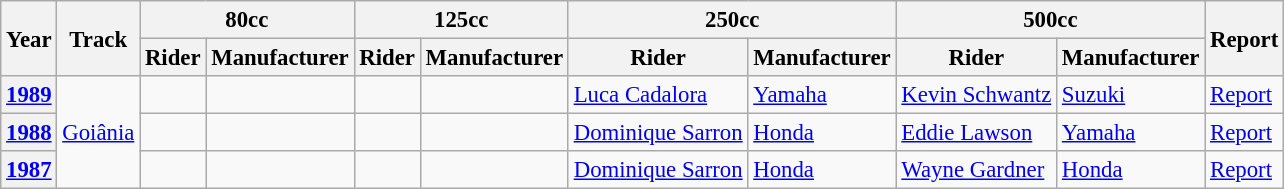<table class="wikitable" style="font-size: 95%;">
<tr>
<th rowspan=2>Year</th>
<th rowspan=2>Track</th>
<th colspan=2>80cc</th>
<th colspan=2>125cc</th>
<th colspan=2>250cc</th>
<th colspan=2>500cc</th>
<th rowspan=2>Report</th>
</tr>
<tr>
<th>Rider</th>
<th>Manufacturer</th>
<th>Rider</th>
<th>Manufacturer</th>
<th>Rider</th>
<th>Manufacturer</th>
<th>Rider</th>
<th>Manufacturer</th>
</tr>
<tr>
<th><a href='#'>1989</a></th>
<td rowspan="3"><a href='#'>Goiânia</a></td>
<td></td>
<td></td>
<td></td>
<td></td>
<td> <a href='#'>Luca Cadalora</a></td>
<td><a href='#'>Yamaha</a></td>
<td> <a href='#'>Kevin Schwantz</a></td>
<td><a href='#'>Suzuki</a></td>
<td><a href='#'>Report</a></td>
</tr>
<tr>
<th><a href='#'>1988</a></th>
<td></td>
<td></td>
<td></td>
<td></td>
<td> <a href='#'>Dominique Sarron</a></td>
<td><a href='#'>Honda</a></td>
<td> <a href='#'>Eddie Lawson</a></td>
<td><a href='#'>Yamaha</a></td>
<td><a href='#'>Report</a></td>
</tr>
<tr>
<th><a href='#'>1987</a></th>
<td></td>
<td></td>
<td></td>
<td></td>
<td> <a href='#'>Dominique Sarron</a></td>
<td><a href='#'>Honda</a></td>
<td> <a href='#'>Wayne Gardner</a></td>
<td><a href='#'>Honda</a></td>
<td><a href='#'>Report</a></td>
</tr>
</table>
